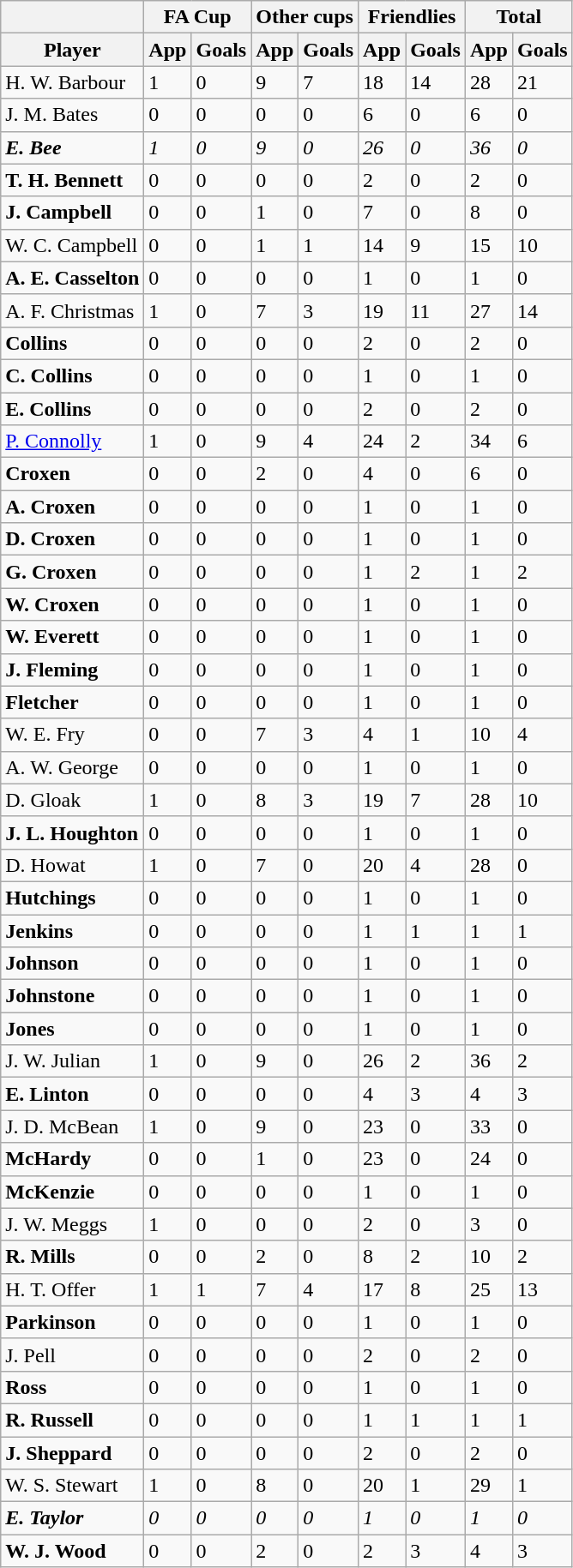<table class="wikitable sortable">
<tr>
<th></th>
<th colspan="2">FA Cup</th>
<th colspan="2">Other cups</th>
<th colspan="2">Friendlies</th>
<th colspan="2">Total</th>
</tr>
<tr>
<th>Player</th>
<th>App</th>
<th>Goals</th>
<th>App</th>
<th>Goals</th>
<th>App</th>
<th>Goals</th>
<th>App</th>
<th>Goals</th>
</tr>
<tr>
<td>H. W. Barbour</td>
<td>1</td>
<td>0</td>
<td>9</td>
<td>7</td>
<td>18</td>
<td>14</td>
<td>28</td>
<td>21</td>
</tr>
<tr>
<td>J. M. Bates</td>
<td>0</td>
<td>0</td>
<td>0</td>
<td>0</td>
<td>6</td>
<td>0</td>
<td>6</td>
<td>0</td>
</tr>
<tr>
<td><strong><em>E. Bee</em></strong></td>
<td><em>1</em></td>
<td><em>0</em></td>
<td><em>9</em></td>
<td><em>0</em></td>
<td><em>26</em></td>
<td><em>0</em></td>
<td><em>36</em></td>
<td><em>0</em></td>
</tr>
<tr>
<td><strong>T. H. Bennett</strong></td>
<td>0</td>
<td>0</td>
<td>0</td>
<td>0</td>
<td>2</td>
<td>0</td>
<td>2</td>
<td>0</td>
</tr>
<tr>
<td><strong>J. Campbell</strong></td>
<td>0</td>
<td>0</td>
<td>1</td>
<td>0</td>
<td>7</td>
<td>0</td>
<td>8</td>
<td>0</td>
</tr>
<tr>
<td>W. C. Campbell</td>
<td>0</td>
<td>0</td>
<td>1</td>
<td>1</td>
<td>14</td>
<td>9</td>
<td>15</td>
<td>10</td>
</tr>
<tr>
<td><strong>A. E. Casselton</strong></td>
<td>0</td>
<td>0</td>
<td>0</td>
<td>0</td>
<td>1</td>
<td>0</td>
<td>1</td>
<td>0</td>
</tr>
<tr>
<td>A. F. Christmas</td>
<td>1</td>
<td>0</td>
<td>7</td>
<td>3</td>
<td>19</td>
<td>11</td>
<td>27</td>
<td>14</td>
</tr>
<tr>
<td><strong>Collins</strong></td>
<td>0</td>
<td>0</td>
<td>0</td>
<td>0</td>
<td>2</td>
<td>0</td>
<td>2</td>
<td>0</td>
</tr>
<tr>
<td><strong>C. Collins</strong></td>
<td>0</td>
<td>0</td>
<td>0</td>
<td>0</td>
<td>1</td>
<td>0</td>
<td>1</td>
<td>0</td>
</tr>
<tr>
<td><strong>E. Collins</strong></td>
<td>0</td>
<td>0</td>
<td>0</td>
<td>0</td>
<td>2</td>
<td>0</td>
<td>2</td>
<td>0</td>
</tr>
<tr>
<td><a href='#'>P. Connolly</a></td>
<td>1</td>
<td>0</td>
<td>9</td>
<td>4</td>
<td>24</td>
<td>2</td>
<td>34</td>
<td>6</td>
</tr>
<tr>
<td><strong>Croxen</strong></td>
<td>0</td>
<td>0</td>
<td>2</td>
<td>0</td>
<td>4</td>
<td>0</td>
<td>6</td>
<td>0</td>
</tr>
<tr>
<td><strong>A. Croxen</strong></td>
<td>0</td>
<td>0</td>
<td>0</td>
<td>0</td>
<td>1</td>
<td>0</td>
<td>1</td>
<td>0</td>
</tr>
<tr>
<td><strong>D. Croxen</strong></td>
<td>0</td>
<td>0</td>
<td>0</td>
<td>0</td>
<td>1</td>
<td>0</td>
<td>1</td>
<td>0</td>
</tr>
<tr>
<td><strong>G. Croxen</strong></td>
<td>0</td>
<td>0</td>
<td>0</td>
<td>0</td>
<td>1</td>
<td>2</td>
<td>1</td>
<td>2</td>
</tr>
<tr>
<td><strong>W. Croxen</strong></td>
<td>0</td>
<td>0</td>
<td>0</td>
<td>0</td>
<td>1</td>
<td>0</td>
<td>1</td>
<td>0</td>
</tr>
<tr>
<td><strong>W. Everett</strong></td>
<td>0</td>
<td>0</td>
<td>0</td>
<td>0</td>
<td>1</td>
<td>0</td>
<td>1</td>
<td>0</td>
</tr>
<tr>
<td><strong>J. Fleming</strong></td>
<td>0</td>
<td>0</td>
<td>0</td>
<td>0</td>
<td>1</td>
<td>0</td>
<td>1</td>
<td>0</td>
</tr>
<tr>
<td><strong>Fletcher</strong></td>
<td>0</td>
<td>0</td>
<td>0</td>
<td>0</td>
<td>1</td>
<td>0</td>
<td>1</td>
<td>0</td>
</tr>
<tr>
<td>W. E. Fry</td>
<td>0</td>
<td>0</td>
<td>7</td>
<td>3</td>
<td>4</td>
<td>1</td>
<td>10</td>
<td>4</td>
</tr>
<tr>
<td>A. W. George</td>
<td>0</td>
<td>0</td>
<td>0</td>
<td>0</td>
<td>1</td>
<td>0</td>
<td>1</td>
<td>0</td>
</tr>
<tr>
<td>D. Gloak</td>
<td>1</td>
<td>0</td>
<td>8</td>
<td>3</td>
<td>19</td>
<td>7</td>
<td>28</td>
<td>10</td>
</tr>
<tr>
<td><strong>J. L. Houghton</strong></td>
<td>0</td>
<td>0</td>
<td>0</td>
<td>0</td>
<td>1</td>
<td>0</td>
<td>1</td>
<td>0</td>
</tr>
<tr>
<td>D. Howat</td>
<td>1</td>
<td>0</td>
<td>7</td>
<td>0</td>
<td>20</td>
<td>4</td>
<td>28</td>
<td>0</td>
</tr>
<tr>
<td><strong>Hutchings</strong></td>
<td>0</td>
<td>0</td>
<td>0</td>
<td>0</td>
<td>1</td>
<td>0</td>
<td>1</td>
<td>0</td>
</tr>
<tr>
<td><strong>Jenkins</strong></td>
<td>0</td>
<td>0</td>
<td>0</td>
<td>0</td>
<td>1</td>
<td>1</td>
<td>1</td>
<td>1</td>
</tr>
<tr>
<td><strong>Johnson</strong></td>
<td>0</td>
<td>0</td>
<td>0</td>
<td>0</td>
<td>1</td>
<td>0</td>
<td>1</td>
<td>0</td>
</tr>
<tr>
<td><strong>Johnstone</strong></td>
<td>0</td>
<td>0</td>
<td>0</td>
<td>0</td>
<td>1</td>
<td>0</td>
<td>1</td>
<td>0</td>
</tr>
<tr>
<td><strong>Jones</strong></td>
<td>0</td>
<td>0</td>
<td>0</td>
<td>0</td>
<td>1</td>
<td>0</td>
<td>1</td>
<td>0</td>
</tr>
<tr>
<td>J. W. Julian</td>
<td>1</td>
<td>0</td>
<td>9</td>
<td>0</td>
<td>26</td>
<td>2</td>
<td>36</td>
<td>2</td>
</tr>
<tr>
<td><strong>E. Linton</strong></td>
<td>0</td>
<td>0</td>
<td>0</td>
<td>0</td>
<td>4</td>
<td>3</td>
<td>4</td>
<td>3</td>
</tr>
<tr>
<td>J. D. McBean</td>
<td>1</td>
<td>0</td>
<td>9</td>
<td>0</td>
<td>23</td>
<td>0</td>
<td>33</td>
<td>0</td>
</tr>
<tr>
<td><strong>McHardy</strong></td>
<td>0</td>
<td>0</td>
<td>1</td>
<td>0</td>
<td>23</td>
<td>0</td>
<td>24</td>
<td>0</td>
</tr>
<tr>
<td><strong>McKenzie</strong></td>
<td>0</td>
<td>0</td>
<td>0</td>
<td>0</td>
<td>1</td>
<td>0</td>
<td>1</td>
<td>0</td>
</tr>
<tr>
<td>J. W. Meggs</td>
<td>1</td>
<td>0</td>
<td>0</td>
<td>0</td>
<td>2</td>
<td>0</td>
<td>3</td>
<td>0</td>
</tr>
<tr>
<td><strong>R. Mills</strong></td>
<td>0</td>
<td>0</td>
<td>2</td>
<td>0</td>
<td>8</td>
<td>2</td>
<td>10</td>
<td>2</td>
</tr>
<tr>
<td>H. T. Offer</td>
<td>1</td>
<td>1</td>
<td>7</td>
<td>4</td>
<td>17</td>
<td>8</td>
<td>25</td>
<td>13</td>
</tr>
<tr>
<td><strong>Parkinson</strong></td>
<td>0</td>
<td>0</td>
<td>0</td>
<td>0</td>
<td>1</td>
<td>0</td>
<td>1</td>
<td>0</td>
</tr>
<tr>
<td>J. Pell</td>
<td>0</td>
<td>0</td>
<td>0</td>
<td>0</td>
<td>2</td>
<td>0</td>
<td>2</td>
<td>0</td>
</tr>
<tr>
<td><strong>Ross</strong></td>
<td>0</td>
<td>0</td>
<td>0</td>
<td>0</td>
<td>1</td>
<td>0</td>
<td>1</td>
<td>0</td>
</tr>
<tr>
<td><strong>R. Russell</strong></td>
<td>0</td>
<td>0</td>
<td>0</td>
<td>0</td>
<td>1</td>
<td>1</td>
<td>1</td>
<td>1</td>
</tr>
<tr>
<td><strong>J. Sheppard</strong></td>
<td>0</td>
<td>0</td>
<td>0</td>
<td>0</td>
<td>2</td>
<td>0</td>
<td>2</td>
<td>0</td>
</tr>
<tr>
<td>W. S. Stewart</td>
<td>1</td>
<td>0</td>
<td>8</td>
<td>0</td>
<td>20</td>
<td>1</td>
<td>29</td>
<td>1</td>
</tr>
<tr>
<td><strong><em>E. Taylor</em></strong></td>
<td><em>0</em></td>
<td><em>0</em></td>
<td><em>0</em></td>
<td><em>0</em></td>
<td><em>1</em></td>
<td><em>0</em></td>
<td><em>1</em></td>
<td><em>0</em></td>
</tr>
<tr>
<td><strong>W. J. Wood</strong></td>
<td>0</td>
<td>0</td>
<td>2</td>
<td>0</td>
<td>2</td>
<td>3</td>
<td>4</td>
<td>3</td>
</tr>
</table>
